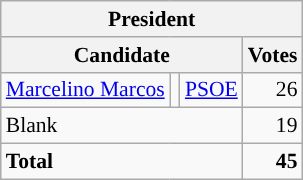<table class="wikitable" style="font-size:90%; text-align:right;">
<tr>
<th colspan="4">President</th>
</tr>
<tr>
<th colspan="3">Candidate</th>
<th>Votes</th>
</tr>
<tr>
<td align=left><a href='#'>Marcelino Marcos</a></td>
<td style="background:"></td>
<td align=left><a href='#'>PSOE</a></td>
<td>26</td>
</tr>
<tr>
<td align=left colspan="3">Blank</td>
<td>19</td>
</tr>
<tr style="font-weight:bold">
<td align=left colspan="3">Total</td>
<td>45</td>
</tr>
</table>
